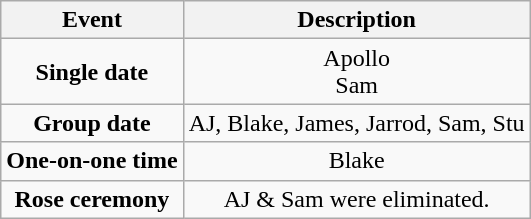<table class="wikitable sortable" style="text-align:center;">
<tr>
<th>Event</th>
<th>Description</th>
</tr>
<tr>
<td><strong>Single date</strong></td>
<td>Apollo<br>Sam</td>
</tr>
<tr>
<td><strong>Group date</strong></td>
<td>AJ, Blake, James, Jarrod, Sam, Stu</td>
</tr>
<tr>
<td><strong>One-on-one time</strong></td>
<td>Blake</td>
</tr>
<tr>
<td><strong>Rose ceremony</strong></td>
<td>AJ & Sam were eliminated.</td>
</tr>
</table>
